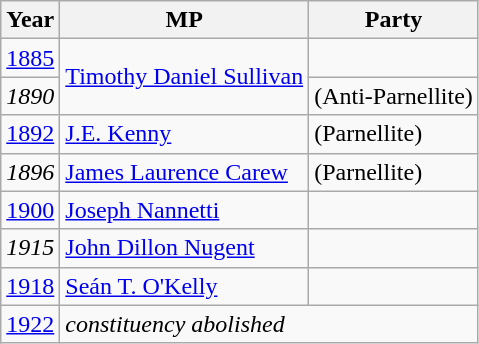<table class="wikitable">
<tr>
<th>Year</th>
<th>MP</th>
<th colspan="2">Party</th>
</tr>
<tr>
<td><a href='#'>1885</a></td>
<td rowspan="2"><a href='#'>Timothy Daniel Sullivan</a></td>
<td></td>
</tr>
<tr>
<td><em>1890</em></td>
<td> (Anti-Parnellite)</td>
</tr>
<tr>
<td><a href='#'>1892</a></td>
<td><a href='#'>J.E. Kenny</a></td>
<td> (Parnellite)</td>
</tr>
<tr>
<td><em>1896</em></td>
<td><a href='#'>James Laurence Carew</a></td>
<td> (Parnellite)</td>
</tr>
<tr>
<td><a href='#'>1900</a></td>
<td><a href='#'>Joseph Nannetti</a></td>
<td></td>
</tr>
<tr>
<td><em>1915</em></td>
<td><a href='#'>John Dillon Nugent</a></td>
<td></td>
</tr>
<tr>
<td><a href='#'>1918</a></td>
<td><a href='#'>Seán T. O'Kelly</a></td>
<td></td>
</tr>
<tr>
<td><a href='#'>1922</a></td>
<td colspan="3"><em>constituency abolished</em></td>
</tr>
</table>
